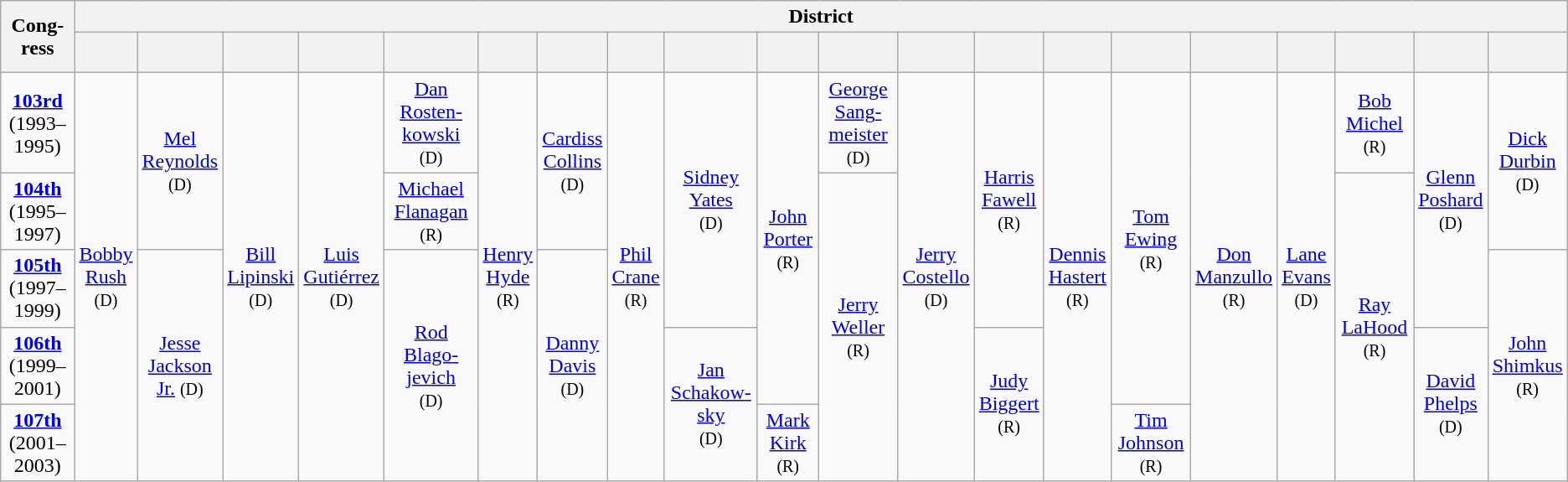<table class=wikitable style="text-align:center">
<tr>
<th rowspan=2>Cong­ress</th>
<th colspan=20>District</th>
</tr>
<tr style="height:2em" style="height:2em">
<th></th>
<th></th>
<th></th>
<th></th>
<th></th>
<th></th>
<th></th>
<th></th>
<th></th>
<th></th>
<th></th>
<th></th>
<th></th>
<th></th>
<th></th>
<th></th>
<th></th>
<th></th>
<th></th>
<th></th>
</tr>
<tr style="height:2em" style="height:2em">
<td><strong><a href='#'>103rd</a></strong><br>(1993–1995)</td>
<td rowspan=5 ><a href='#'>Bobby<br>Rush</a><br><small>(D)</small></td>
<td rowspan=2 ><a href='#'>Mel<br>Reynolds</a><br><small>(D)</small></td>
<td rowspan=5 ><a href='#'>Bill<br>Lipinski</a><br><small>(D)</small></td>
<td rowspan=5 ><a href='#'>Luis<br>Gutiérrez</a><br><small>(D)</small></td>
<td><a href='#'>Dan<br>Rosten­kowski</a> <small>(D)</small></td>
<td rowspan=5 ><a href='#'>Henry<br>Hyde</a><br><small>(R)</small></td>
<td rowspan=2 ><a href='#'>Cardiss<br>Collins</a><br><small>(D)</small></td>
<td rowspan=5 ><a href='#'>Phil<br>Crane</a><br><small>(R)</small></td>
<td rowspan=3 ><a href='#'>Sidney<br>Yates</a><br><small>(D)</small></td>
<td rowspan=4 ><a href='#'>John<br>Porter</a><br><small>(R)</small></td>
<td><a href='#'>George<br>Sang­meister</a> <small>(D)</small></td>
<td rowspan=5 ><a href='#'>Jerry<br>Costello</a><br><small>(D)</small></td>
<td rowspan=3 ><a href='#'>Harris<br>Fawell</a><br><small>(R)</small></td>
<td rowspan=5 ><a href='#'>Dennis<br>Hastert</a><br><small>(R)</small></td>
<td rowspan=4 ><a href='#'>Tom<br>Ewing</a><br><small>(R)</small></td>
<td rowspan=5 ><a href='#'>Don<br>Manzullo</a><br><small>(R)</small></td>
<td rowspan=5 ><a href='#'>Lane<br>Evans</a><br><small>(D)</small></td>
<td><a href='#'>Bob<br>Michel</a> <small>(R)</small></td>
<td rowspan=3 ><a href='#'>Glenn<br>Poshard</a><br><small>(D)</small></td>
<td rowspan=2 ><a href='#'>Dick<br>Durbin</a><br><small>(D)</small></td>
</tr>
<tr style="height:2em" style="height:2em">
<td><strong><a href='#'>104th</a></strong><br>(1995–1997)</td>
<td><a href='#'>Michael<br>Flanagan</a> <small>(R)</small></td>
<td rowspan=4 ><a href='#'>Jerry<br>Weller</a><br><small>(R)</small></td>
<td rowspan=4 ><a href='#'>Ray<br>LaHood</a><br><small>(R)</small></td>
</tr>
<tr style="height:2em" style="height:2em">
<td><strong><a href='#'>105th</a></strong><br>(1997–1999)</td>
<td rowspan=3 ><a href='#'>Jesse<br>Jackson<br>Jr.</a> <small>(D)</small></td>
<td rowspan=3 ><a href='#'>Rod<br>Blago­jevich</a><br><small>(D)</small></td>
<td rowspan=3 ><a href='#'>Danny<br>Davis</a><br><small>(D)</small></td>
<td rowspan=3 ><a href='#'>John<br>Shimkus</a><br><small>(R)</small></td>
</tr>
<tr style="height:2em" style="height:2em">
<td><strong><a href='#'>106th</a></strong><br>(1999–2001)</td>
<td rowspan=2 ><a href='#'>Jan<br>Schakow­sky</a><br><small>(D)</small></td>
<td rowspan=2 ><a href='#'>Judy<br>Biggert</a><br><small>(R)</small></td>
<td rowspan=2 ><a href='#'>David<br>Phelps</a><br><small>(D)</small></td>
</tr>
<tr style="height:2em" style="height:2em">
<td><strong><a href='#'>107th</a></strong><br>(2001–2003)</td>
<td><a href='#'>Mark<br>Kirk</a> <small>(R)</small></td>
<td><a href='#'>Tim<br>Johnson</a> <small>(R)</small></td>
</tr>
</table>
